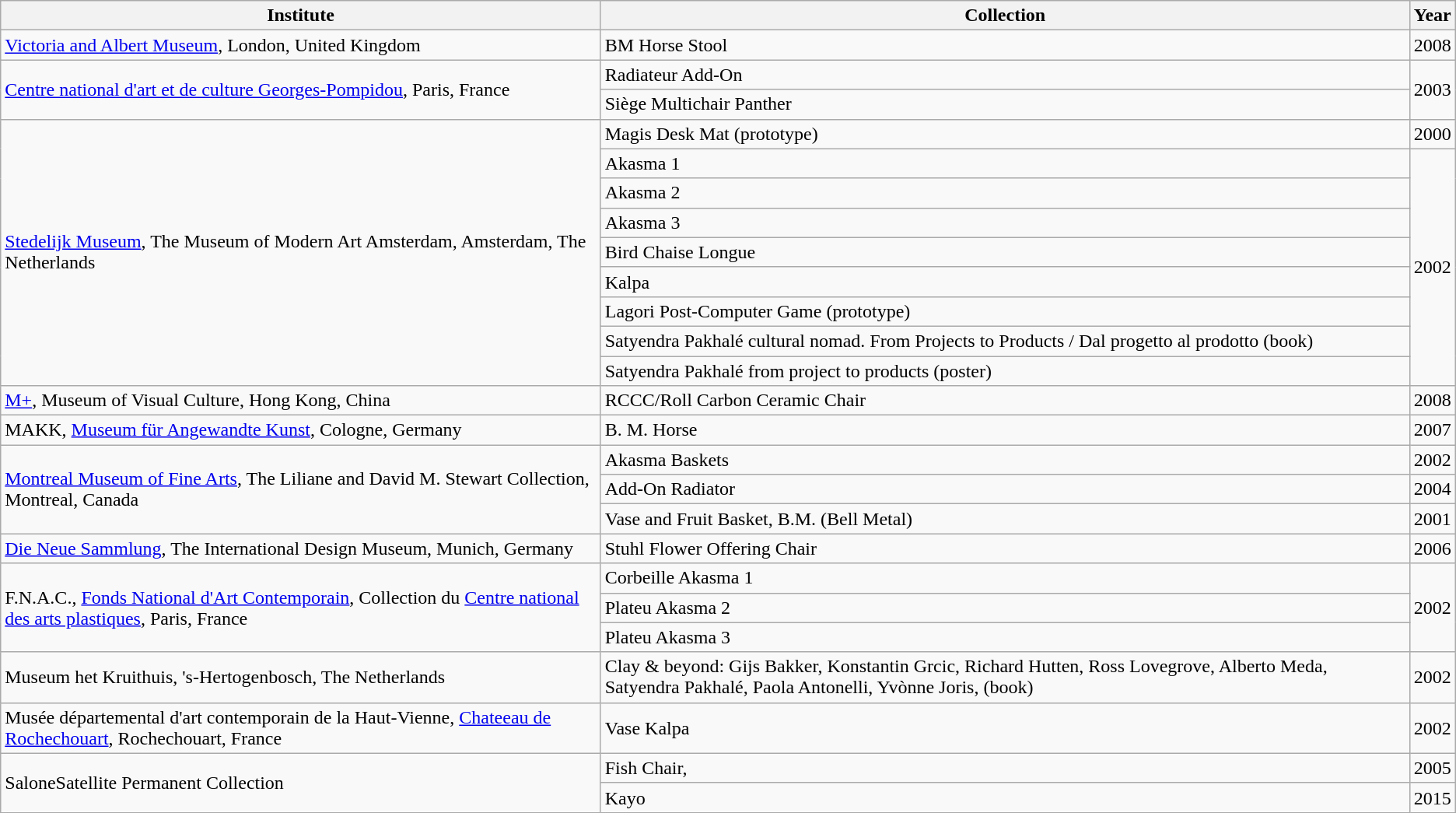<table class="wikitable">
<tr>
<th>Institute</th>
<th>Collection</th>
<th>Year</th>
</tr>
<tr>
<td><a href='#'>Victoria and Albert Museum</a>, London, United Kingdom</td>
<td>BM Horse Stool</td>
<td>2008</td>
</tr>
<tr>
<td rowspan="2"><a href='#'>Centre national d'art et de culture Georges-Pompidou</a>, Paris, France</td>
<td>Radiateur Add-On</td>
<td rowspan="2">2003</td>
</tr>
<tr>
<td>Siège Multichair Panther</td>
</tr>
<tr>
<td rowspan="9"><a href='#'>Stedelijk Museum</a>, The Museum of Modern Art Amsterdam, Amsterdam, The Netherlands</td>
<td>Magis Desk Mat (prototype)</td>
<td>2000</td>
</tr>
<tr>
<td>Akasma 1</td>
<td rowspan="8">2002</td>
</tr>
<tr>
<td>Akasma 2</td>
</tr>
<tr>
<td>Akasma 3</td>
</tr>
<tr>
<td>Bird Chaise Longue</td>
</tr>
<tr>
<td>Kalpa</td>
</tr>
<tr>
<td>Lagori Post-Computer Game (prototype)</td>
</tr>
<tr>
<td>Satyendra Pakhalé cultural nomad. From Projects to Products / Dal progetto al prodotto (book)</td>
</tr>
<tr>
<td>Satyendra Pakhalé from project to products (poster)</td>
</tr>
<tr>
<td><a href='#'>M+</a>, Museum of Visual Culture, Hong Kong, China</td>
<td>RCCC/Roll Carbon Ceramic Chair</td>
<td>2008</td>
</tr>
<tr>
<td>MAKK, <a href='#'>Museum für Angewandte Kunst</a>, Cologne, Germany</td>
<td>B. M. Horse</td>
<td>2007</td>
</tr>
<tr>
<td rowspan="3"><a href='#'>Montreal Museum of Fine Arts</a>, The Liliane and David M. Stewart Collection, Montreal, Canada</td>
<td>Akasma Baskets</td>
<td>2002</td>
</tr>
<tr>
<td>Add-On Radiator</td>
<td>2004</td>
</tr>
<tr>
<td>Vase and Fruit Basket, B.M. (Bell Metal)</td>
<td>2001</td>
</tr>
<tr>
<td><a href='#'>Die Neue Sammlung</a>, The International Design Museum, Munich, Germany</td>
<td>Stuhl Flower Offering Chair</td>
<td>2006</td>
</tr>
<tr>
<td rowspan="3">F.N.A.C., <a href='#'>Fonds National d'Art Contemporain</a>, Collection du <a href='#'>Centre national des arts plastiques</a>, Paris, France</td>
<td>Corbeille Akasma 1</td>
<td rowspan="3">2002</td>
</tr>
<tr>
<td>Plateu Akasma 2</td>
</tr>
<tr>
<td>Plateu Akasma 3</td>
</tr>
<tr>
<td>Museum het Kruithuis, 's-Hertogenbosch, The Netherlands</td>
<td>Clay & beyond: Gijs Bakker, Konstantin Grcic, Richard Hutten, Ross Lovegrove, Alberto Meda, Satyendra Pakhalé, Paola Antonelli, Yvònne Joris, (book) </td>
<td>2002</td>
</tr>
<tr>
<td>Musée départemental d'art contemporain de la Haut-Vienne, <a href='#'>Chateeau de Rochechouart</a>, Rochechouart, France</td>
<td>Vase Kalpa</td>
<td>2002</td>
</tr>
<tr>
<td rowspan="2">SaloneSatellite Permanent Collection</td>
<td>Fish Chair, </td>
<td>2005</td>
</tr>
<tr>
<td>Kayo</td>
<td>2015</td>
</tr>
</table>
